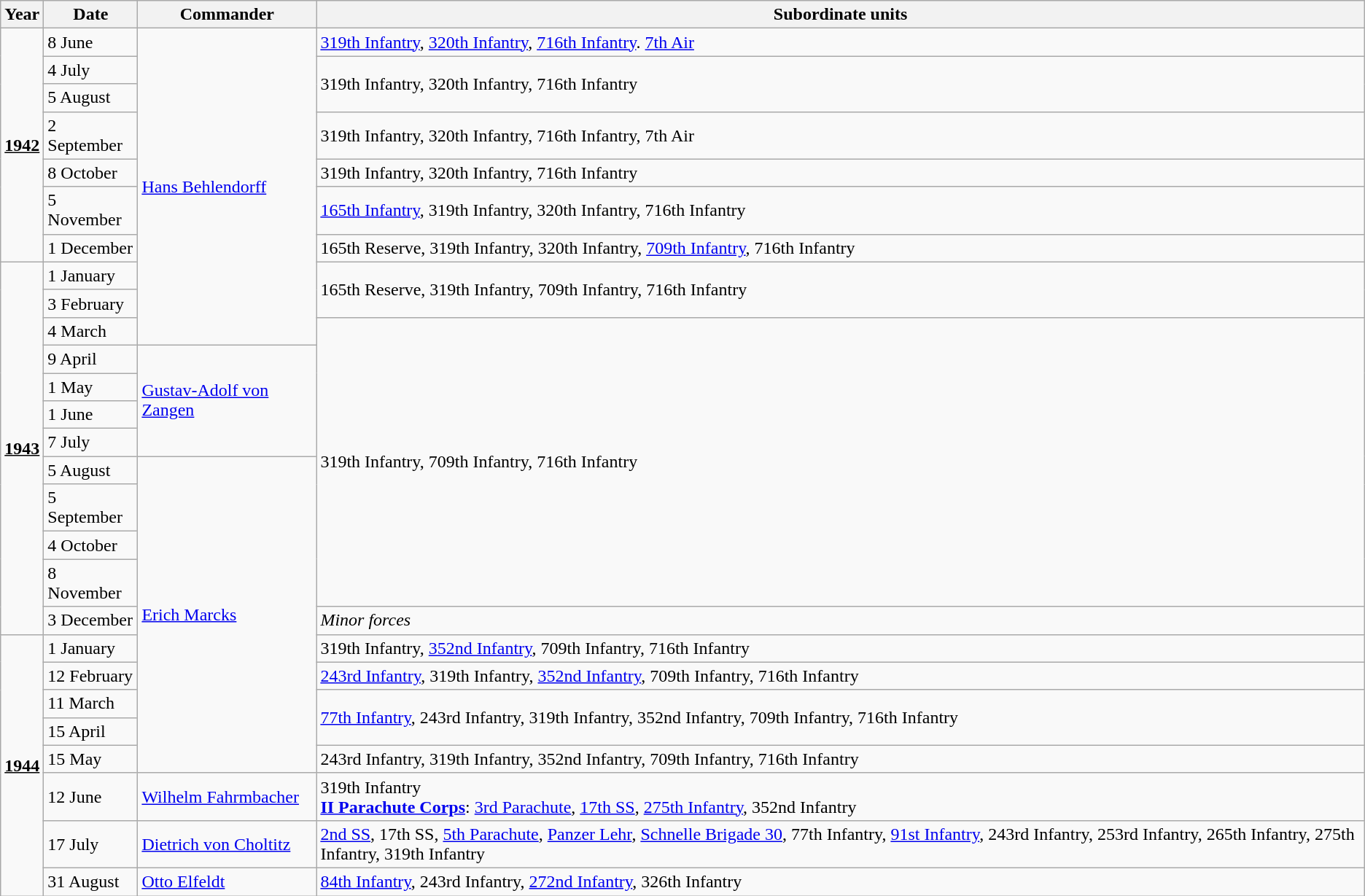<table class="wikitable">
<tr>
<th>Year</th>
<th>Date</th>
<th>Commander</th>
<th>Subordinate units</th>
</tr>
<tr>
<td rowspan="7"><strong><u>1942</u></strong></td>
<td>8 June</td>
<td rowspan="10"><a href='#'>Hans Behlendorff</a></td>
<td><a href='#'>319th Infantry</a>, <a href='#'>320th Infantry</a>, <a href='#'>716th Infantry</a>. <a href='#'>7th Air</a></td>
</tr>
<tr>
<td>4 July</td>
<td rowspan="2">319th Infantry, 320th Infantry, 716th Infantry</td>
</tr>
<tr>
<td>5 August</td>
</tr>
<tr>
<td>2 September</td>
<td>319th Infantry, 320th Infantry, 716th Infantry, 7th Air</td>
</tr>
<tr>
<td>8 October</td>
<td>319th Infantry, 320th Infantry, 716th Infantry</td>
</tr>
<tr>
<td>5 November</td>
<td><a href='#'>165th Infantry</a>, 319th Infantry, 320th Infantry, 716th Infantry</td>
</tr>
<tr>
<td>1 December</td>
<td>165th Reserve, 319th Infantry, 320th Infantry, <a href='#'>709th Infantry</a>, 716th Infantry</td>
</tr>
<tr>
<td rowspan="12"><strong><u>1943</u></strong></td>
<td>1 January</td>
<td rowspan="2">165th Reserve, 319th Infantry, 709th Infantry, 716th Infantry</td>
</tr>
<tr>
<td>3 February</td>
</tr>
<tr>
<td>4 March</td>
<td rowspan="9">319th Infantry, 709th Infantry, 716th Infantry</td>
</tr>
<tr>
<td>9 April</td>
<td rowspan="4"><a href='#'>Gustav-Adolf von Zangen</a></td>
</tr>
<tr>
<td>1 May</td>
</tr>
<tr>
<td>1 June</td>
</tr>
<tr>
<td>7 July</td>
</tr>
<tr>
<td>5 August</td>
<td rowspan="10"><a href='#'>Erich Marcks</a></td>
</tr>
<tr>
<td>5 September</td>
</tr>
<tr>
<td>4 October</td>
</tr>
<tr>
<td>8 November</td>
</tr>
<tr>
<td>3 December</td>
<td><em>Minor forces</em></td>
</tr>
<tr>
<td rowspan="8"><strong><u>1944</u></strong></td>
<td>1 January</td>
<td>319th Infantry, <a href='#'>352nd Infantry</a>, 709th Infantry, 716th Infantry</td>
</tr>
<tr>
<td>12 February</td>
<td><a href='#'>243rd Infantry</a>, 319th Infantry, <a href='#'>352nd Infantry</a>, 709th Infantry, 716th Infantry</td>
</tr>
<tr>
<td>11 March</td>
<td rowspan="2"><a href='#'>77th Infantry</a>, 243rd Infantry, 319th Infantry, 352nd Infantry, 709th Infantry, 716th Infantry</td>
</tr>
<tr>
<td>15 April</td>
</tr>
<tr>
<td>15 May</td>
<td>243rd Infantry, 319th Infantry, 352nd Infantry, 709th Infantry, 716th Infantry</td>
</tr>
<tr>
<td>12 June</td>
<td><a href='#'>Wilhelm Fahrmbacher</a></td>
<td>319th Infantry<br><a href='#'><strong>II Parachute Corps</strong></a>: <a href='#'>3rd Parachute</a>, <a href='#'>17th SS</a>, <a href='#'>275th Infantry</a>, 352nd Infantry</td>
</tr>
<tr>
<td>17 July</td>
<td><a href='#'>Dietrich von Choltitz</a></td>
<td><a href='#'>2nd SS</a>, 17th SS, <a href='#'>5th Parachute</a>, <a href='#'>Panzer Lehr</a>, <a href='#'>Schnelle Brigade 30</a>, 77th Infantry, <a href='#'>91st Infantry</a>, 243rd Infantry, 253rd Infantry, 265th Infantry, 275th Infantry, 319th Infantry</td>
</tr>
<tr>
<td>31 August</td>
<td><a href='#'>Otto Elfeldt</a></td>
<td><a href='#'>84th Infantry</a>, 243rd Infantry, <a href='#'>272nd Infantry</a>, 326th Infantry</td>
</tr>
</table>
